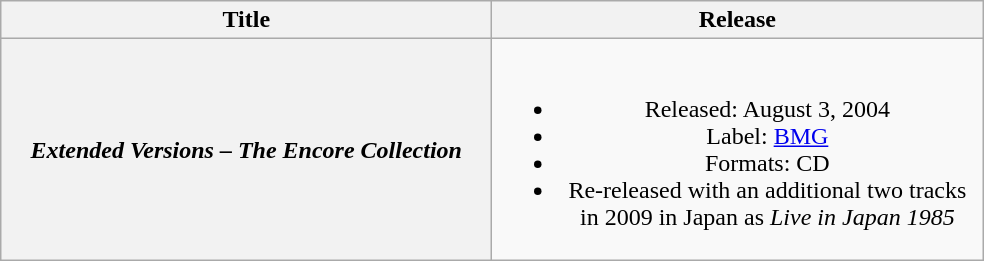<table class="wikitable plainrowheaders" style="text-align:center;">
<tr>
<th scope="col" style="width:20em;">Title</th>
<th scope="col" style="width:20em;">Release</th>
</tr>
<tr>
<th scope="row"><em>Extended Versions – The Encore Collection</em></th>
<td><br><ul><li>Released: August 3, 2004</li><li>Label: <a href='#'>BMG</a></li><li>Formats: CD</li><li>Re-released with an additional two tracks in 2009 in Japan as <em>Live in Japan 1985</em></li></ul></td>
</tr>
</table>
